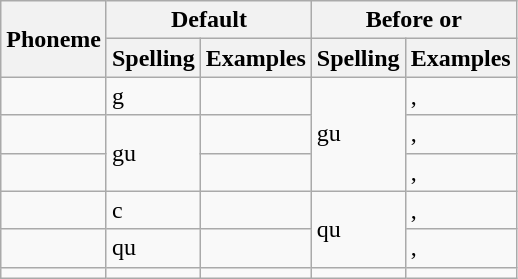<table class="wikitable">
<tr>
<th rowspan=2>Phoneme</th>
<th colspan=2>Default</th>
<th colspan=2>Before  or </th>
</tr>
<tr>
<th>Spelling</th>
<th>Examples</th>
<th>Spelling</th>
<th>Examples</th>
</tr>
<tr>
<td align="center"></td>
<td>g</td>
<td></td>
<td rowspan="3">gu</td>
<td>, </td>
</tr>
<tr>
<td align="center"></td>
<td rowspan="2">gu</td>
<td></td>
<td>, </td>
</tr>
<tr>
<td align="center"></td>
<td></td>
<td>, </td>
</tr>
<tr>
<td align="center"></td>
<td>c</td>
<td></td>
<td rowspan="2">qu</td>
<td>, </td>
</tr>
<tr>
<td align="center"></td>
<td>qu</td>
<td></td>
<td>, </td>
</tr>
<tr>
<td align="center"></td>
<td></td>
<td></td>
<td></td>
<td></td>
</tr>
</table>
